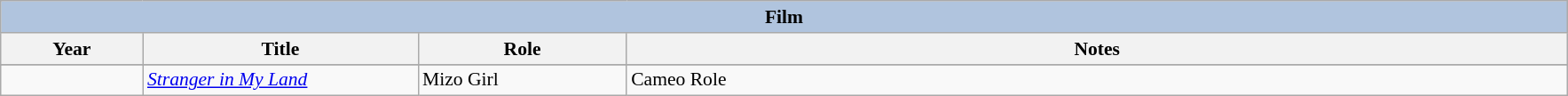<table class="wikitable" style="font-size: 90%;">
<tr>
<th colspan="4" style="background: LightSteelBlue;">Film</th>
</tr>
<tr>
<th style="width:100px;">Year</th>
<th style="width:200px;">Title</th>
<th style="width:150px;">Role</th>
<th style="width:700px;">Notes</th>
</tr>
<tr>
</tr>
<tr>
<td></td>
<td><em><a href='#'>Stranger in My Land</a></em></td>
<td>Mizo Girl</td>
<td>Cameo Role</td>
</tr>
</table>
